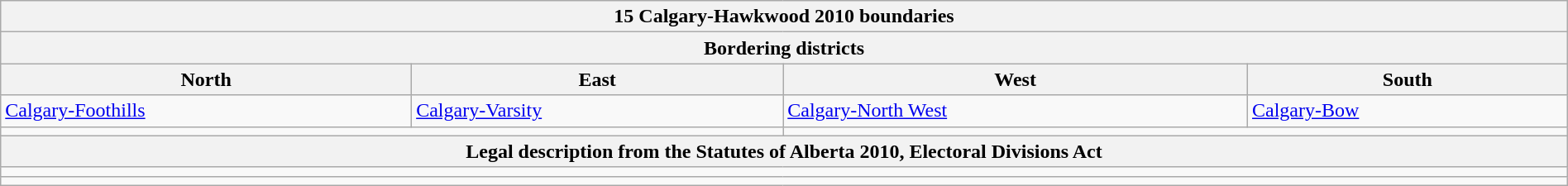<table class="wikitable collapsible collapsed" style="width:100%;">
<tr>
<th colspan=4>15 Calgary-Hawkwood 2010 boundaries</th>
</tr>
<tr>
<th colspan=4>Bordering districts</th>
</tr>
<tr>
<th>North</th>
<th>East</th>
<th>West</th>
<th>South</th>
</tr>
<tr>
<td><a href='#'>Calgary-Foothills</a></td>
<td><a href='#'>Calgary-Varsity</a></td>
<td><a href='#'>Calgary-North West</a></td>
<td><a href='#'>Calgary-Bow</a></td>
</tr>
<tr>
<td colspan=2 align=center></td>
<td colspan=2 align=center></td>
</tr>
<tr>
<th colspan=4>Legal description from the Statutes of Alberta 2010, Electoral Divisions Act</th>
</tr>
<tr>
<td colspan=4></td>
</tr>
<tr>
<td colspan=4></td>
</tr>
</table>
